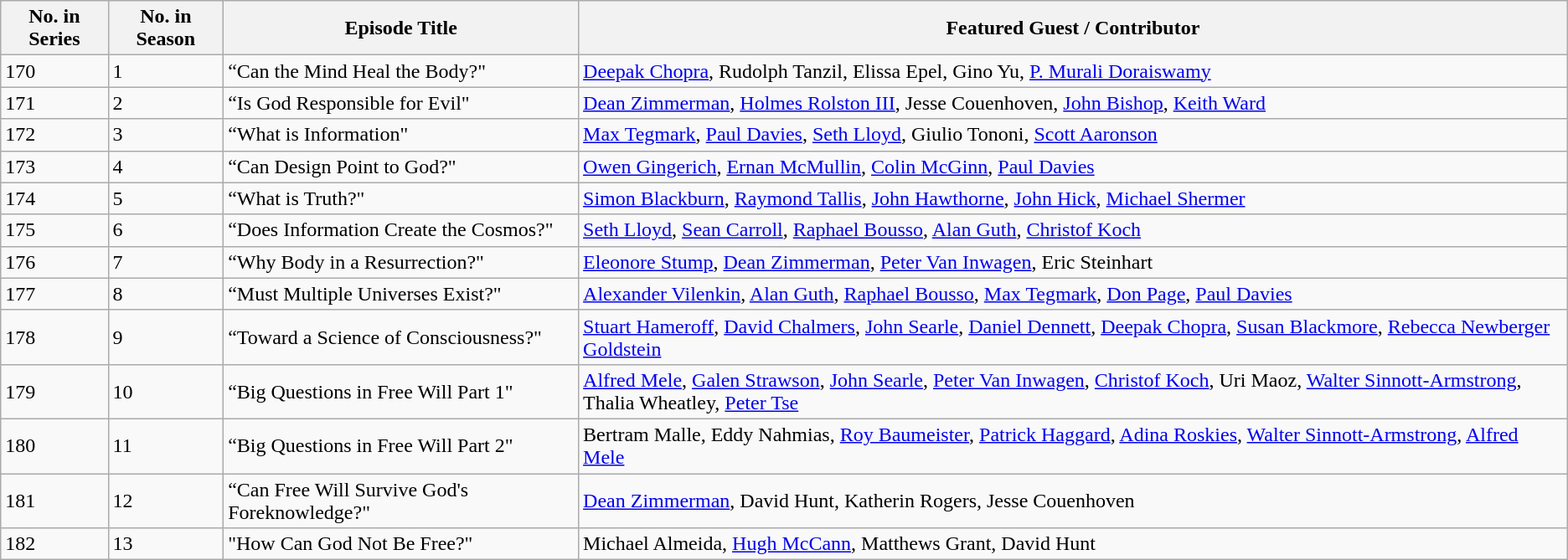<table class="wikitable">
<tr>
<th>No. in Series</th>
<th>No. in Season</th>
<th>Episode Title</th>
<th>Featured Guest / Contributor</th>
</tr>
<tr>
<td>170</td>
<td>1</td>
<td>“Can the Mind Heal the Body?"</td>
<td><a href='#'>Deepak Chopra</a>, Rudolph Tanzil, Elissa Epel, Gino Yu, <a href='#'>P. Murali Doraiswamy</a></td>
</tr>
<tr>
<td>171</td>
<td>2</td>
<td>“Is God Responsible for Evil"</td>
<td><a href='#'>Dean Zimmerman</a>, <a href='#'>Holmes Rolston III</a>, Jesse Couenhoven, <a href='#'>John Bishop</a>, <a href='#'>Keith Ward</a></td>
</tr>
<tr>
<td>172</td>
<td>3</td>
<td>“What is Information"</td>
<td><a href='#'>Max Tegmark</a>, <a href='#'>Paul Davies</a>, <a href='#'>Seth Lloyd</a>, Giulio Tononi, <a href='#'>Scott Aaronson</a></td>
</tr>
<tr>
<td>173</td>
<td>4</td>
<td>“Can Design Point to God?"</td>
<td><a href='#'>Owen Gingerich</a>, <a href='#'>Ernan McMullin</a>, <a href='#'>Colin McGinn</a>, <a href='#'>Paul Davies</a></td>
</tr>
<tr>
<td>174</td>
<td>5</td>
<td>“What is Truth?"</td>
<td><a href='#'>Simon Blackburn</a>, <a href='#'>Raymond Tallis</a>, <a href='#'>John Hawthorne</a>, <a href='#'>John Hick</a>, <a href='#'>Michael Shermer</a></td>
</tr>
<tr>
<td>175</td>
<td>6</td>
<td>“Does Information Create the Cosmos?"</td>
<td><a href='#'>Seth Lloyd</a>, <a href='#'>Sean Carroll</a>, <a href='#'>Raphael Bousso</a>, <a href='#'>Alan Guth</a>, <a href='#'>Christof Koch</a></td>
</tr>
<tr>
<td>176</td>
<td>7</td>
<td>“Why Body in a Resurrection?"</td>
<td><a href='#'>Eleonore Stump</a>, <a href='#'>Dean Zimmerman</a>, <a href='#'>Peter Van Inwagen</a>, Eric Steinhart</td>
</tr>
<tr>
<td>177</td>
<td>8</td>
<td>“Must Multiple Universes Exist?"</td>
<td><a href='#'>Alexander Vilenkin</a>, <a href='#'>Alan Guth</a>, <a href='#'>Raphael Bousso</a>, <a href='#'>Max Tegmark</a>, <a href='#'>Don Page</a>, <a href='#'>Paul Davies</a></td>
</tr>
<tr>
<td>178</td>
<td>9</td>
<td>“Toward a Science of Consciousness?"</td>
<td><a href='#'>Stuart Hameroff</a>, <a href='#'>David Chalmers</a>, <a href='#'>John Searle</a>, <a href='#'>Daniel Dennett</a>, <a href='#'>Deepak Chopra</a>, <a href='#'>Susan Blackmore</a>, <a href='#'>Rebecca Newberger Goldstein</a></td>
</tr>
<tr>
<td>179</td>
<td>10</td>
<td>“Big Questions in Free Will Part 1"</td>
<td><a href='#'>Alfred Mele</a>, <a href='#'>Galen Strawson</a>, <a href='#'>John Searle</a>, <a href='#'>Peter Van Inwagen</a>, <a href='#'>Christof Koch</a>, Uri Maoz, <a href='#'>Walter Sinnott-Armstrong</a>, Thalia Wheatley, <a href='#'>Peter Tse</a></td>
</tr>
<tr>
<td>180</td>
<td>11</td>
<td>“Big Questions in Free Will Part 2"</td>
<td>Bertram Malle, Eddy Nahmias, <a href='#'>Roy Baumeister</a>, <a href='#'>Patrick Haggard</a>, <a href='#'>Adina Roskies</a>, <a href='#'>Walter Sinnott-Armstrong</a>, <a href='#'>Alfred Mele</a></td>
</tr>
<tr>
<td>181</td>
<td>12</td>
<td>“Can Free Will Survive God's Foreknowledge?"</td>
<td><a href='#'>Dean Zimmerman</a>, David Hunt, Katherin Rogers, Jesse Couenhoven</td>
</tr>
<tr>
<td>182</td>
<td>13</td>
<td>"How Can God Not Be Free?"</td>
<td>Michael Almeida, <a href='#'>Hugh McCann</a>, Matthews Grant, David Hunt</td>
</tr>
</table>
